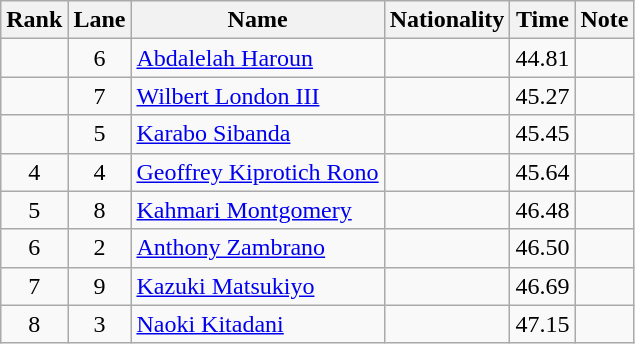<table class="wikitable sortable" style="text-align:center">
<tr>
<th>Rank</th>
<th>Lane</th>
<th>Name</th>
<th>Nationality</th>
<th>Time</th>
<th>Note</th>
</tr>
<tr>
<td></td>
<td>6</td>
<td align=left><a href='#'>Abdalelah Haroun</a></td>
<td align=left></td>
<td>44.81</td>
<td><strong></strong></td>
</tr>
<tr>
<td></td>
<td>7</td>
<td align=left><a href='#'>Wilbert London III</a></td>
<td align=left></td>
<td>45.27</td>
<td><strong></strong></td>
</tr>
<tr>
<td></td>
<td>5</td>
<td align=left><a href='#'>Karabo Sibanda</a></td>
<td align=left></td>
<td>45.45</td>
<td></td>
</tr>
<tr>
<td>4</td>
<td>4</td>
<td align=left><a href='#'>Geoffrey Kiprotich Rono</a></td>
<td align=left></td>
<td>45.64</td>
<td></td>
</tr>
<tr>
<td>5</td>
<td>8</td>
<td align=left><a href='#'>Kahmari Montgomery</a></td>
<td align=left></td>
<td>46.48</td>
<td></td>
</tr>
<tr>
<td>6</td>
<td>2</td>
<td align=left><a href='#'>Anthony Zambrano</a></td>
<td align=left></td>
<td>46.50</td>
<td></td>
</tr>
<tr>
<td>7</td>
<td>9</td>
<td align=left><a href='#'>Kazuki Matsukiyo</a></td>
<td align=left></td>
<td>46.69</td>
<td><strong></strong></td>
</tr>
<tr>
<td>8</td>
<td>3</td>
<td align=left><a href='#'>Naoki Kitadani</a></td>
<td align=left></td>
<td>47.15</td>
<td></td>
</tr>
</table>
